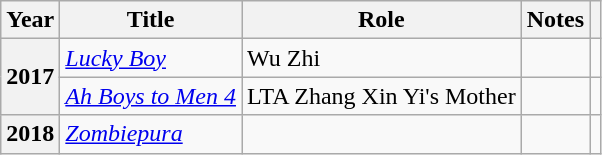<table class="wikitable sortable plainrowheaders">
<tr>
<th scope="col">Year</th>
<th scope="col">Title</th>
<th scope="col">Role</th>
<th scope="col" class="unsortable">Notes</th>
<th scope="col" class="unsortable"></th>
</tr>
<tr>
<th scope="row" rowspan="2">2017</th>
<td><em><a href='#'>Lucky Boy</a></em></td>
<td>Wu Zhi</td>
<td></td>
<td></td>
</tr>
<tr>
<td><em><a href='#'>Ah Boys to Men 4</a></em></td>
<td>LTA Zhang Xin Yi's Mother</td>
<td></td>
<td></td>
</tr>
<tr>
<th scope="row" rowspan="1">2018</th>
<td><em><a href='#'>Zombiepura</a></em></td>
<td></td>
<td></td>
<td></td>
</tr>
</table>
